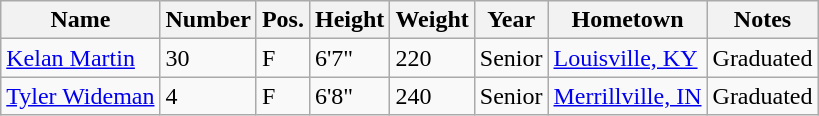<table class="wikitable sortable" border="1">
<tr>
<th>Name</th>
<th>Number</th>
<th>Pos.</th>
<th>Height</th>
<th>Weight</th>
<th>Year</th>
<th>Hometown</th>
<th class="unsortable">Notes</th>
</tr>
<tr>
<td><a href='#'>Kelan Martin</a></td>
<td>30</td>
<td>F</td>
<td>6'7"</td>
<td>220</td>
<td>Senior</td>
<td><a href='#'>Louisville, KY</a></td>
<td>Graduated</td>
</tr>
<tr>
<td><a href='#'>Tyler Wideman</a></td>
<td>4</td>
<td>F</td>
<td>6'8"</td>
<td>240</td>
<td>Senior</td>
<td><a href='#'>Merrillville, IN</a></td>
<td>Graduated</td>
</tr>
</table>
